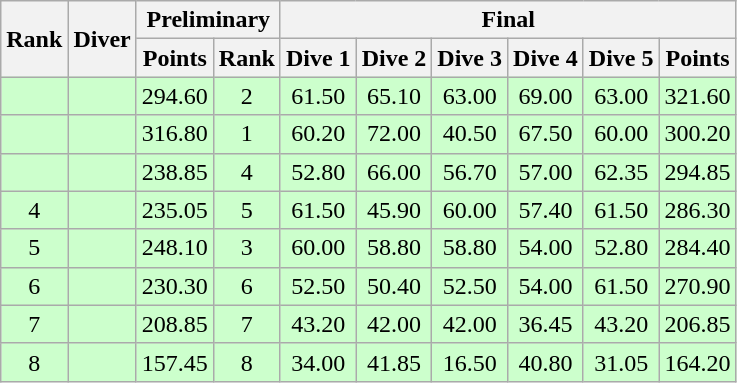<table class="wikitable sortable"  style="text-align:center">
<tr>
<th rowspan="2" data-sort-type=number>Rank</th>
<th rowspan="2">Diver</th>
<th colspan="2">Preliminary</th>
<th colspan="6">Final</th>
</tr>
<tr>
<th>Points</th>
<th>Rank</th>
<th>Dive 1</th>
<th>Dive 2</th>
<th>Dive 3</th>
<th>Dive 4</th>
<th>Dive 5</th>
<th>Points</th>
</tr>
<tr bgcolor=ccffcc>
<td></td>
<td align="left"></td>
<td>294.60</td>
<td>2</td>
<td>61.50</td>
<td>65.10</td>
<td>63.00</td>
<td>69.00</td>
<td>63.00</td>
<td>321.60</td>
</tr>
<tr bgcolor=ccffcc>
<td></td>
<td align="left"></td>
<td>316.80</td>
<td>1</td>
<td>60.20</td>
<td>72.00</td>
<td>40.50</td>
<td>67.50</td>
<td>60.00</td>
<td>300.20</td>
</tr>
<tr bgcolor=ccffcc>
<td></td>
<td align="left"></td>
<td>238.85</td>
<td>4</td>
<td>52.80</td>
<td>66.00</td>
<td>56.70</td>
<td>57.00</td>
<td>62.35</td>
<td>294.85</td>
</tr>
<tr bgcolor=ccffcc>
<td>4</td>
<td align="left"></td>
<td>235.05</td>
<td>5</td>
<td>61.50</td>
<td>45.90</td>
<td>60.00</td>
<td>57.40</td>
<td>61.50</td>
<td>286.30</td>
</tr>
<tr bgcolor=ccffcc>
<td>5</td>
<td align="left"></td>
<td>248.10</td>
<td>3</td>
<td>60.00</td>
<td>58.80</td>
<td>58.80</td>
<td>54.00</td>
<td>52.80</td>
<td>284.40</td>
</tr>
<tr bgcolor=ccffcc>
<td>6</td>
<td align="left"></td>
<td>230.30</td>
<td>6</td>
<td>52.50</td>
<td>50.40</td>
<td>52.50</td>
<td>54.00</td>
<td>61.50</td>
<td>270.90</td>
</tr>
<tr bgcolor=ccffcc>
<td>7</td>
<td align="left"></td>
<td>208.85</td>
<td>7</td>
<td>43.20</td>
<td>42.00</td>
<td>42.00</td>
<td>36.45</td>
<td>43.20</td>
<td>206.85</td>
</tr>
<tr bgcolor=ccffcc>
<td>8</td>
<td align="left"></td>
<td>157.45</td>
<td>8</td>
<td>34.00</td>
<td>41.85</td>
<td>16.50</td>
<td>40.80</td>
<td>31.05</td>
<td>164.20</td>
</tr>
</table>
